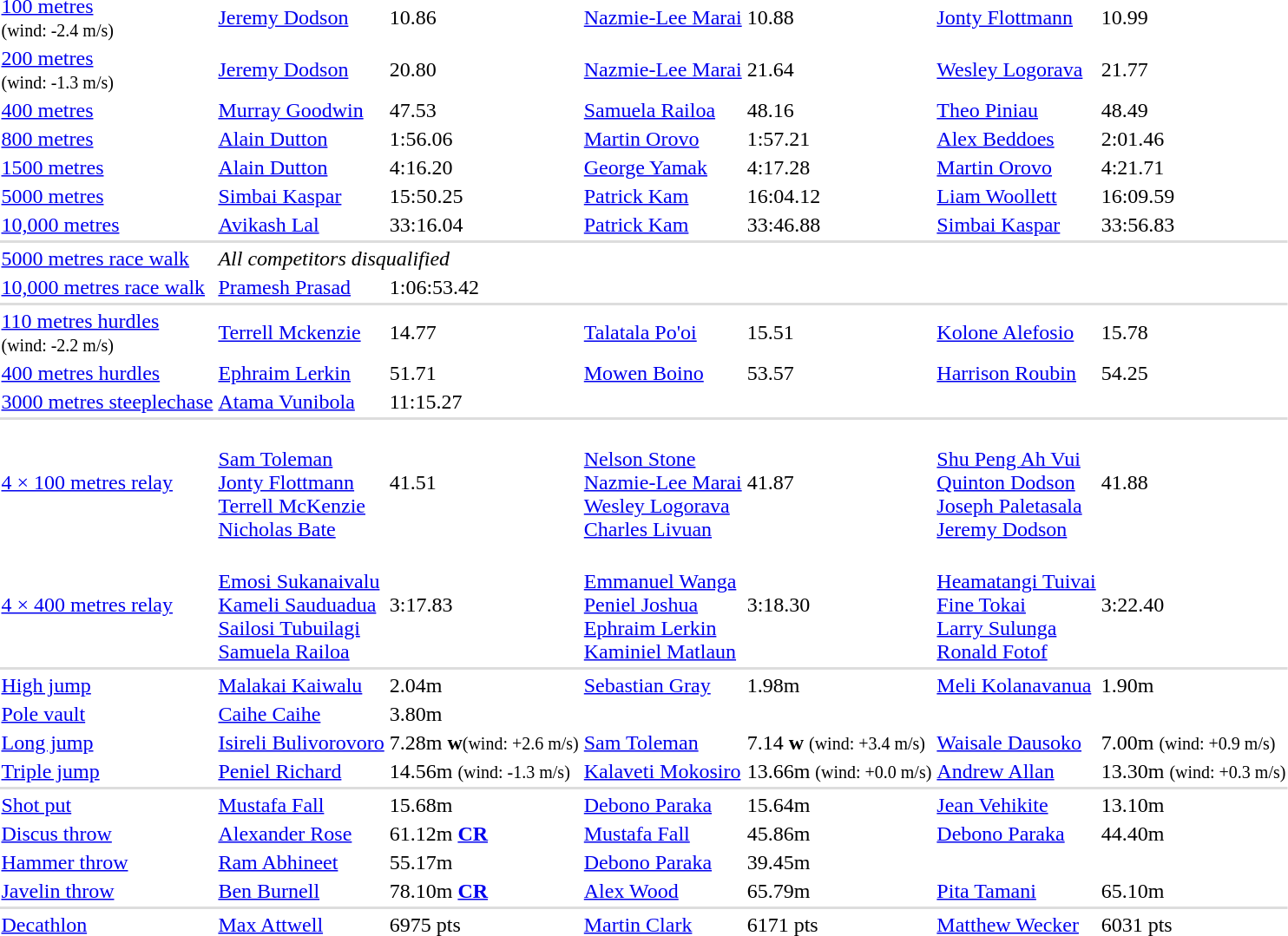<table>
<tr>
<td><a href='#'>100 metres</a> <br><small>(wind: -2.4 m/s)</small></td>
<td align=left><a href='#'>Jeremy Dodson</a> <br> </td>
<td>10.86</td>
<td align=left><a href='#'>Nazmie-Lee Marai</a> <br> </td>
<td>10.88</td>
<td align=left><a href='#'>Jonty Flottmann</a> <br> </td>
<td>10.99</td>
</tr>
<tr>
<td><a href='#'>200 metres</a> <br><small>(wind: -1.3 m/s)</small></td>
<td align=left><a href='#'>Jeremy Dodson</a> <br> </td>
<td>20.80</td>
<td align=left><a href='#'>Nazmie-Lee Marai</a> <br> </td>
<td>21.64</td>
<td align=left><a href='#'>Wesley Logorava</a> <br> </td>
<td>21.77</td>
</tr>
<tr>
<td><a href='#'>400 metres</a></td>
<td align=left><a href='#'>Murray Goodwin</a> <br> </td>
<td>47.53</td>
<td align=left><a href='#'>Samuela Railoa</a> <br> </td>
<td>48.16</td>
<td align=left><a href='#'>Theo Piniau</a> <br> </td>
<td>48.49</td>
</tr>
<tr>
<td><a href='#'>800 metres</a></td>
<td align=left><a href='#'>Alain Dutton</a> <br> </td>
<td>1:56.06</td>
<td align=left><a href='#'>Martin Orovo</a> <br> </td>
<td>1:57.21</td>
<td align=left><a href='#'>Alex Beddoes</a> <br> </td>
<td>2:01.46</td>
</tr>
<tr>
<td><a href='#'>1500 metres</a></td>
<td align=left><a href='#'>Alain Dutton</a> <br> </td>
<td>4:16.20</td>
<td align=left><a href='#'>George Yamak</a> <br> </td>
<td>4:17.28</td>
<td align=left><a href='#'>Martin Orovo</a> <br> </td>
<td>4:21.71</td>
</tr>
<tr>
<td><a href='#'>5000 metres</a></td>
<td><a href='#'>Simbai Kaspar</a> <br></td>
<td>15:50.25</td>
<td><a href='#'>Patrick Kam</a> <br></td>
<td>16:04.12</td>
<td><a href='#'>Liam Woollett</a> <br> </td>
<td>16:09.59</td>
</tr>
<tr>
<td><a href='#'>10,000 metres</a></td>
<td align=left><a href='#'>Avikash Lal</a> <br> </td>
<td>33:16.04</td>
<td align=left><a href='#'>Patrick Kam</a> <br> </td>
<td>33:46.88</td>
<td align=left><a href='#'>Simbai Kaspar</a> <br> </td>
<td>33:56.83</td>
</tr>
<tr bgcolor=#DDDDDD>
<td colspan=8></td>
</tr>
<tr>
<td><a href='#'>5000 metres race walk</a></td>
<td colspan=6><em>All competitors disqualified</em></td>
</tr>
<tr>
<td><a href='#'>10,000 metres race walk</a></td>
<td align=left><a href='#'>Pramesh Prasad</a> <br> </td>
<td>1:06:53.42</td>
<td></td>
<td></td>
<td></td>
<td></td>
</tr>
<tr bgcolor=#DDDDDD>
<td colspan=8></td>
</tr>
<tr>
<td><a href='#'>110 metres hurdles</a> <br><small>(wind: -2.2 m/s)</small></td>
<td align=left><a href='#'>Terrell Mckenzie</a> <br> </td>
<td>14.77</td>
<td align=left><a href='#'>Talatala Po'oi</a> <br> </td>
<td>15.51</td>
<td align=left><a href='#'>Kolone Alefosio</a> <br> </td>
<td>15.78</td>
</tr>
<tr>
<td><a href='#'>400 metres hurdles</a></td>
<td align=left><a href='#'>Ephraim Lerkin</a> <br> </td>
<td>51.71</td>
<td align=left><a href='#'>Mowen Boino</a> <br> </td>
<td>53.57</td>
<td align=left><a href='#'>Harrison Roubin</a> <br> </td>
<td>54.25</td>
</tr>
<tr>
<td><a href='#'>3000 metres steeplechase</a></td>
<td align=left><a href='#'>Atama Vunibola</a> <br> </td>
<td>11:15.27</td>
<td align=left><br></td>
<td></td>
<td align=left><br></td>
<td></td>
</tr>
<tr bgcolor=#DDDDDD>
<td colspan=8></td>
</tr>
<tr>
<td><a href='#'>4 × 100 metres relay</a></td>
<td align=left> <br><a href='#'>Sam Toleman</a><br><a href='#'>Jonty Flottmann</a><br><a href='#'>Terrell McKenzie</a><br><a href='#'>Nicholas Bate</a></td>
<td>41.51</td>
<td align=left> <br><a href='#'>Nelson Stone</a><br><a href='#'>Nazmie-Lee Marai</a><br><a href='#'>Wesley Logorava</a><br><a href='#'>Charles Livuan</a></td>
<td>41.87</td>
<td align=left> <br><a href='#'>Shu Peng Ah Vui</a><br><a href='#'>Quinton Dodson</a><br><a href='#'>Joseph Paletasala</a><br><a href='#'>Jeremy Dodson</a></td>
<td>41.88</td>
</tr>
<tr>
<td><a href='#'>4 × 400 metres relay</a></td>
<td align=left> <br><a href='#'>Emosi Sukanaivalu</a><br><a href='#'>Kameli Sauduadua</a><br><a href='#'>Sailosi Tubuilagi</a><br><a href='#'>Samuela Railoa</a></td>
<td>3:17.83</td>
<td align=left> <br><a href='#'>Emmanuel Wanga</a><br><a href='#'>Peniel Joshua</a><br><a href='#'>Ephraim Lerkin</a><br><a href='#'>Kaminiel Matlaun</a></td>
<td>3:18.30</td>
<td align=left> <br><a href='#'>Heamatangi Tuivai</a><br><a href='#'>Fine Tokai</a><br><a href='#'>Larry Sulunga</a><br><a href='#'>Ronald Fotof</a></td>
<td>3:22.40</td>
</tr>
<tr bgcolor=#DDDDDD>
<td colspan=8></td>
</tr>
<tr>
<td><a href='#'>High jump</a></td>
<td align=left><a href='#'>Malakai Kaiwalu</a> <br> </td>
<td>2.04m</td>
<td align=left><a href='#'>Sebastian Gray</a> <br> </td>
<td>1.98m</td>
<td align=left><a href='#'>Meli Kolanavanua</a> <br> </td>
<td>1.90m</td>
</tr>
<tr>
<td><a href='#'>Pole vault</a></td>
<td align=left><a href='#'>Caihe Caihe</a> <br> </td>
<td>3.80m</td>
<td></td>
<td></td>
<td></td>
<td></td>
</tr>
<tr>
<td><a href='#'>Long jump</a></td>
<td align=left><a href='#'>Isireli Bulivorovoro</a> <br> </td>
<td>7.28m <strong>w</strong><small>(wind: +2.6 m/s)</small></td>
<td align=left><a href='#'>Sam Toleman</a> <br> </td>
<td>7.14 <strong>w</strong> <small>(wind: +3.4 m/s)</small></td>
<td align=left><a href='#'>Waisale Dausoko</a> <br> </td>
<td>7.00m <small>(wind: +0.9 m/s)</small></td>
</tr>
<tr>
<td><a href='#'>Triple jump</a></td>
<td align=left><a href='#'>Peniel Richard</a> <br> </td>
<td>14.56m <small>(wind: -1.3 m/s)</small></td>
<td align=left><a href='#'>Kalaveti Mokosiro</a> <br> </td>
<td>13.66m <small>(wind: +0.0 m/s)</small></td>
<td align=left><a href='#'>Andrew Allan</a> <br> </td>
<td>13.30m <small>(wind: +0.3 m/s)</small></td>
</tr>
<tr bgcolor=#DDDDDD>
<td colspan=8></td>
</tr>
<tr>
<td><a href='#'>Shot put</a></td>
<td align=left><a href='#'>Mustafa Fall</a> <br> </td>
<td>15.68m</td>
<td align=left><a href='#'>Debono Paraka</a> <br> </td>
<td>15.64m</td>
<td align=left><a href='#'>Jean Vehikite</a> <br> </td>
<td>13.10m</td>
</tr>
<tr>
<td><a href='#'>Discus throw</a></td>
<td align=left><a href='#'>Alexander Rose</a> <br> </td>
<td>61.12m <strong><a href='#'>CR</a></strong></td>
<td align=left><a href='#'>Mustafa Fall</a> <br> </td>
<td>45.86m</td>
<td align=left><a href='#'>Debono Paraka</a> <br> </td>
<td>44.40m</td>
</tr>
<tr>
<td><a href='#'>Hammer throw</a></td>
<td align=left><a href='#'>Ram Abhineet</a> <br> </td>
<td>55.17m</td>
<td align=left><a href='#'>Debono Paraka</a> <br> </td>
<td>39.45m</td>
<td></td>
<td></td>
</tr>
<tr>
<td><a href='#'>Javelin throw</a></td>
<td align=left><a href='#'>Ben Burnell</a> <br> </td>
<td>78.10m <strong><a href='#'>CR</a></strong></td>
<td align=left><a href='#'>Alex Wood</a> <br> </td>
<td>65.79m</td>
<td align=left><a href='#'>Pita Tamani</a> <br> </td>
<td>65.10m</td>
</tr>
<tr bgcolor=#DDDDDD>
<td colspan=8></td>
</tr>
<tr>
<td><a href='#'>Decathlon</a></td>
<td align=left><a href='#'>Max Attwell</a> <br> </td>
<td>6975 pts</td>
<td align=left><a href='#'>Martin Clark</a> <br> </td>
<td>6171 pts</td>
<td align=left><a href='#'>Matthew Wecker</a> <br> </td>
<td>6031 pts</td>
</tr>
</table>
